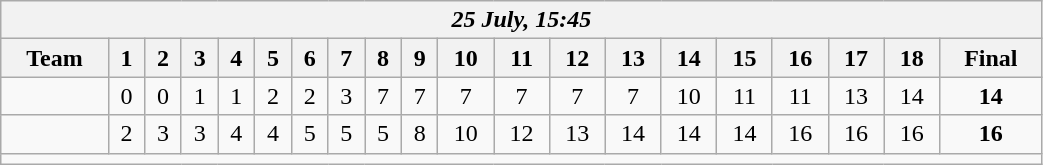<table class=wikitable style="text-align:center; width: 55%">
<tr>
<th colspan=20><em>25 July, 15:45</em></th>
</tr>
<tr>
<th>Team</th>
<th>1</th>
<th>2</th>
<th>3</th>
<th>4</th>
<th>5</th>
<th>6</th>
<th>7</th>
<th>8</th>
<th>9</th>
<th>10</th>
<th>11</th>
<th>12</th>
<th>13</th>
<th>14</th>
<th>15</th>
<th>16</th>
<th>17</th>
<th>18</th>
<th>Final</th>
</tr>
<tr>
<td align=left></td>
<td>0</td>
<td>0</td>
<td>1</td>
<td>1</td>
<td>2</td>
<td>2</td>
<td>3</td>
<td>7</td>
<td>7</td>
<td>7</td>
<td>7</td>
<td>7</td>
<td>7</td>
<td>10</td>
<td>11</td>
<td>11</td>
<td>13</td>
<td>14</td>
<td><strong>14</strong></td>
</tr>
<tr>
<td align=left><strong></strong></td>
<td>2</td>
<td>3</td>
<td>3</td>
<td>4</td>
<td>4</td>
<td>5</td>
<td>5</td>
<td>5</td>
<td>8</td>
<td>10</td>
<td>12</td>
<td>13</td>
<td>14</td>
<td>14</td>
<td>14</td>
<td>16</td>
<td>16</td>
<td>16</td>
<td><strong>16</strong></td>
</tr>
<tr>
<td colspan=20></td>
</tr>
</table>
